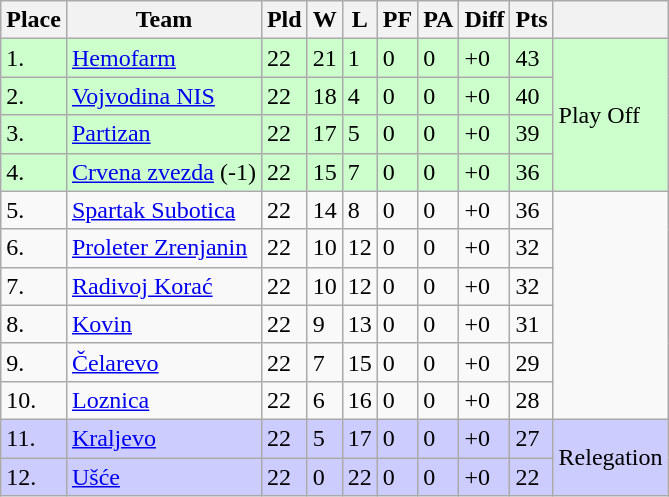<table class="wikitable">
<tr>
<th>Place</th>
<th>Team</th>
<th>Pld</th>
<th>W</th>
<th>L</th>
<th>PF</th>
<th>PA</th>
<th>Diff</th>
<th>Pts</th>
<th></th>
</tr>
<tr bgcolor=#ccffcc>
<td>1.</td>
<td><a href='#'>Hemofarm</a></td>
<td>22</td>
<td>21</td>
<td>1</td>
<td>0</td>
<td>0</td>
<td>+0</td>
<td>43</td>
<td rowspan="4">Play Off</td>
</tr>
<tr bgcolor=#ccffcc>
<td>2.</td>
<td><a href='#'>Vojvodina NIS</a></td>
<td>22</td>
<td>18</td>
<td>4</td>
<td>0</td>
<td>0</td>
<td>+0</td>
<td>40</td>
</tr>
<tr bgcolor=#ccffcc>
<td>3.</td>
<td><a href='#'>Partizan</a></td>
<td>22</td>
<td>17</td>
<td>5</td>
<td>0</td>
<td>0</td>
<td>+0</td>
<td>39</td>
</tr>
<tr bgcolor=#ccffcc>
<td>4.</td>
<td><a href='#'>Crvena zvezda</a> (-1)</td>
<td>22</td>
<td>15</td>
<td>7</td>
<td>0</td>
<td>0</td>
<td>+0</td>
<td>36</td>
</tr>
<tr>
<td>5.</td>
<td><a href='#'>Spartak Subotica</a></td>
<td>22</td>
<td>14</td>
<td>8</td>
<td>0</td>
<td>0</td>
<td>+0</td>
<td>36</td>
<td rowspan="6"></td>
</tr>
<tr>
<td>6.</td>
<td><a href='#'>Proleter Zrenjanin</a></td>
<td>22</td>
<td>10</td>
<td>12</td>
<td>0</td>
<td>0</td>
<td>+0</td>
<td>32</td>
</tr>
<tr>
<td>7.</td>
<td><a href='#'>Radivoj Korać</a></td>
<td>22</td>
<td>10</td>
<td>12</td>
<td>0</td>
<td>0</td>
<td>+0</td>
<td>32</td>
</tr>
<tr>
<td>8.</td>
<td><a href='#'>Kovin</a></td>
<td>22</td>
<td>9</td>
<td>13</td>
<td>0</td>
<td>0</td>
<td>+0</td>
<td>31</td>
</tr>
<tr>
<td>9.</td>
<td><a href='#'>Čelarevo</a></td>
<td>22</td>
<td>7</td>
<td>15</td>
<td>0</td>
<td>0</td>
<td>+0</td>
<td>29</td>
</tr>
<tr>
<td>10.</td>
<td><a href='#'>Loznica</a></td>
<td>22</td>
<td>6</td>
<td>16</td>
<td>0</td>
<td>0</td>
<td>+0</td>
<td>28</td>
</tr>
<tr style="background:#CCCCFF;">
<td>11.</td>
<td><a href='#'>Kraljevo</a></td>
<td>22</td>
<td>5</td>
<td>17</td>
<td>0</td>
<td>0</td>
<td>+0</td>
<td>27</td>
<td rowspan="2">Relegation</td>
</tr>
<tr style="background:#CCCCFF;">
<td>12.</td>
<td><a href='#'>Ušće</a></td>
<td>22</td>
<td>0</td>
<td>22</td>
<td>0</td>
<td>0</td>
<td>+0</td>
<td>22</td>
</tr>
</table>
